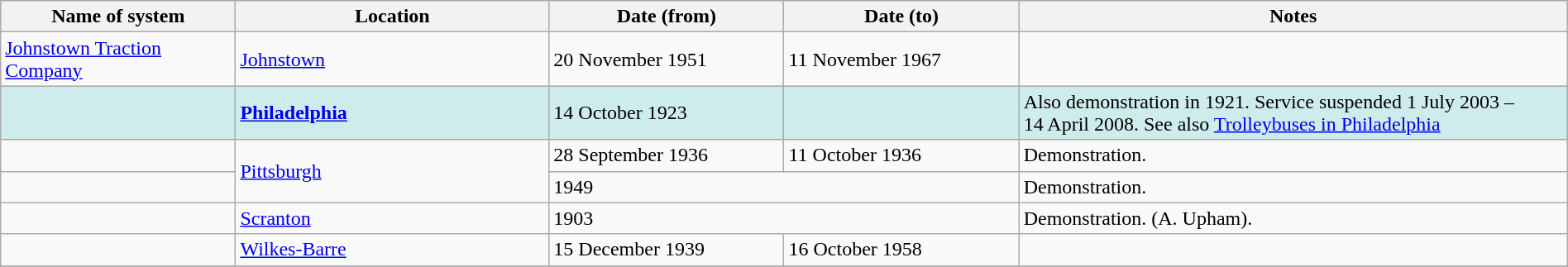<table class="wikitable" width=100%>
<tr>
<th width=15%>Name of system</th>
<th width=20%>Location</th>
<th width=15%>Date (from)</th>
<th width=15%>Date (to)</th>
<th width=35%>Notes</th>
</tr>
<tr>
<td><a href='#'>Johnstown Traction Company</a></td>
<td><a href='#'>Johnstown</a></td>
<td>20 November 1951</td>
<td>11 November 1967</td>
<td> </td>
</tr>
<tr style="background:#CFECEC">
<td> </td>
<td><strong><a href='#'>Philadelphia</a></strong></td>
<td>14 October 1923</td>
<td></td>
<td>Also demonstration in 1921. Service suspended 1 July 2003 – 14 April 2008. See also <a href='#'>Trolleybuses in Philadelphia</a></td>
</tr>
<tr>
<td> </td>
<td rowspan="2"><a href='#'>Pittsburgh</a></td>
<td>28 September 1936</td>
<td>11 October 1936</td>
<td>Demonstration.</td>
</tr>
<tr>
<td> </td>
<td colspan=2>1949</td>
<td>Demonstration.</td>
</tr>
<tr>
<td> </td>
<td><a href='#'>Scranton</a></td>
<td colspan=2>1903</td>
<td>Demonstration. (A. Upham).</td>
</tr>
<tr>
<td> </td>
<td><a href='#'>Wilkes-Barre</a></td>
<td>15 December 1939</td>
<td>16 October 1958</td>
<td> </td>
</tr>
<tr>
</tr>
</table>
